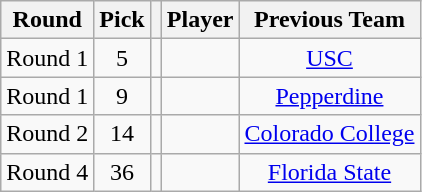<table class="wikitable sortable" style="text-align: center;">
<tr>
<th>Round</th>
<th>Pick</th>
<th></th>
<th>Player</th>
<th>Previous Team</th>
</tr>
<tr>
<td>Round 1</td>
<td>5</td>
<td></td>
<td></td>
<td><a href='#'>USC</a></td>
</tr>
<tr>
<td>Round 1</td>
<td>9</td>
<td></td>
<td></td>
<td><a href='#'>Pepperdine</a></td>
</tr>
<tr>
<td>Round 2</td>
<td>14</td>
<td></td>
<td></td>
<td><a href='#'>Colorado College</a></td>
</tr>
<tr>
<td>Round 4</td>
<td>36</td>
<td></td>
<td></td>
<td><a href='#'>Florida State</a></td>
</tr>
</table>
